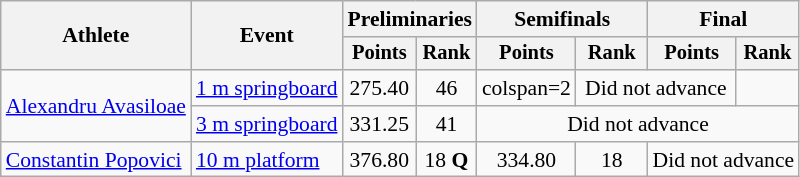<table class="wikitable" style="text-align:center; font-size:90%;">
<tr>
<th rowspan=2>Athlete</th>
<th rowspan=2>Event</th>
<th colspan=2>Preliminaries</th>
<th colspan=2>Semifinals</th>
<th colspan=2>Final</th>
</tr>
<tr style="font-size:95%">
<th>Points</th>
<th>Rank</th>
<th>Points</th>
<th>Rank</th>
<th>Points</th>
<th>Rank</th>
</tr>
<tr>
<td align=left rowspan=2><a href='#'>Alexandru Avasiloae</a></td>
<td align=left><a href='#'>1 m springboard</a></td>
<td>275.40</td>
<td>46</td>
<td>colspan=2 </td>
<td colspan=2>Did not advance</td>
</tr>
<tr>
<td align=left><a href='#'>3 m springboard</a></td>
<td>331.25</td>
<td>41</td>
<td colspan=4>Did not advance</td>
</tr>
<tr>
<td align=left><a href='#'>Constantin Popovici</a></td>
<td align=left><a href='#'>10 m platform</a></td>
<td>376.80</td>
<td>18 <strong>Q</strong></td>
<td>334.80</td>
<td>18</td>
<td colspan=2>Did not advance</td>
</tr>
</table>
